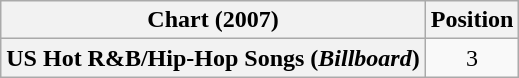<table class="wikitable sortable plainrowheaders" style="text-align:center">
<tr>
<th scope="col">Chart (2007)</th>
<th scope="col">Position</th>
</tr>
<tr>
<th scope="row">US Hot R&B/Hip-Hop Songs (<em>Billboard</em>)</th>
<td>3</td>
</tr>
</table>
